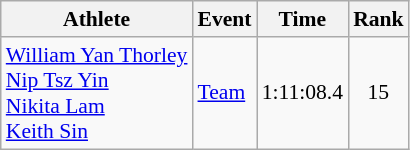<table class=wikitable style="font-size:90%;">
<tr>
<th>Athlete</th>
<th>Event</th>
<th>Time</th>
<th>Rank</th>
</tr>
<tr style="text-align:center">
<td style="text-align:left"><a href='#'>William Yan Thorley</a><br><a href='#'>Nip Tsz Yin</a><br><a href='#'>Nikita Lam</a><br><a href='#'>Keith Sin</a></td>
<td style="text-align:left"><a href='#'>Team</a></td>
<td>1:11:08.4</td>
<td>15</td>
</tr>
</table>
